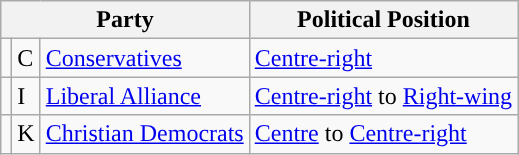<table class="wikitable mw-collapsible mw-collapsed">
<tr>
<th colspan="3">Party</th>
<th>Political Position</th>
</tr>
<tr>
<td></td>
<td>C</td>
<td><a href='#'>Conservatives</a></td>
<td><a href='#'>Centre-right</a></td>
</tr>
<tr>
<td></td>
<td>I</td>
<td><a href='#'>Liberal Alliance</a></td>
<td><a href='#'>Centre-right</a> to <a href='#'>Right-wing</a></td>
</tr>
<tr>
<td></td>
<td>K</td>
<td><a href='#'>Christian Democrats</a></td>
<td><a href='#'>Centre</a> to <a href='#'>Centre-right</a></td>
</tr>
</table>
